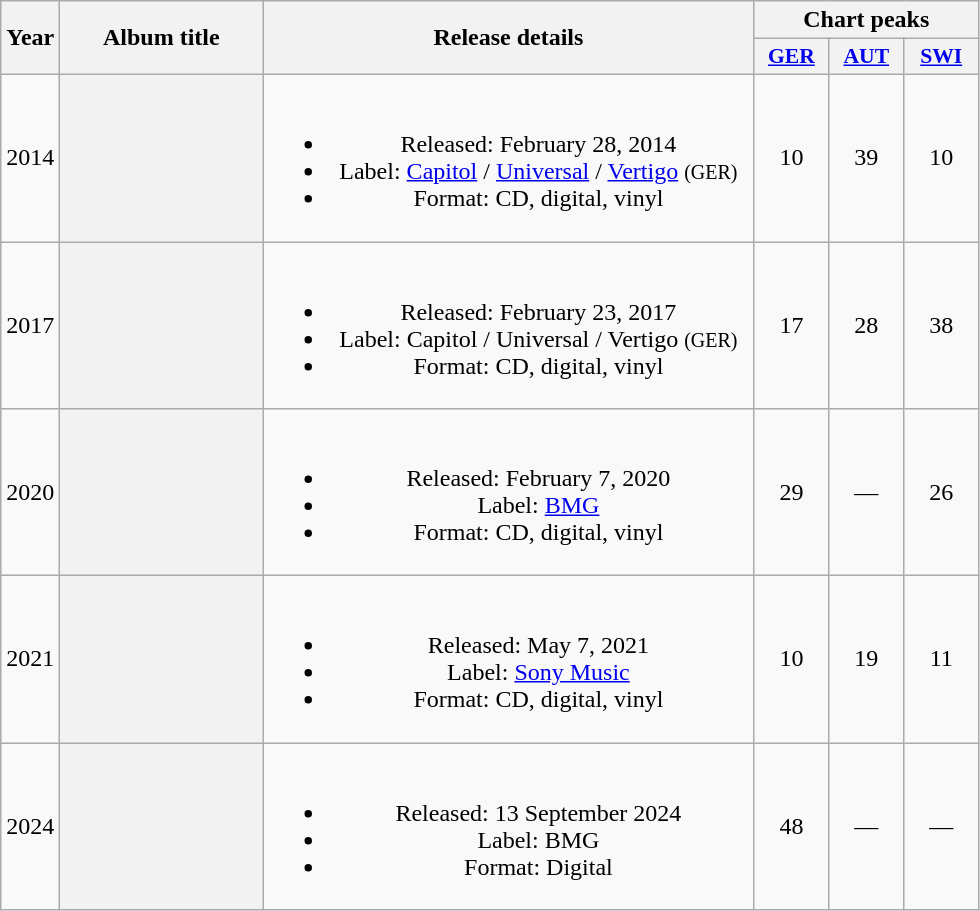<table class="wikitable plainrowheaders" style="text-align:center;">
<tr>
<th rowspan="2">Year</th>
<th scope="col" rowspan="2" style="width:8em;">Album title</th>
<th scope="col" rowspan="2" style="width:20em;">Release details</th>
<th scope="col" colspan="3" font-size:90%;">Chart peaks</th>
</tr>
<tr>
<th scope="col" style="width:3em;font-size:90%;"><a href='#'>GER</a><br></th>
<th scope="col" style="width:3em;font-size:90%;"><a href='#'>AUT</a><br></th>
<th scope="col" style="width:3em;font-size:90%;"><a href='#'>SWI</a><br></th>
</tr>
<tr>
<td>2014</td>
<th></th>
<td><br><ul><li>Released: February 28, 2014</li><li>Label: <a href='#'>Capitol</a> / <a href='#'>Universal</a> / <a href='#'>Vertigo</a> <small>(GER)</small></li><li>Format: CD, digital, vinyl</li></ul></td>
<td align="center">10</td>
<td align="center">39</td>
<td align="center">10</td>
</tr>
<tr>
<td>2017</td>
<th></th>
<td><br><ul><li>Released: February 23, 2017</li><li>Label: Capitol / Universal / Vertigo <small>(GER)</small></li><li>Format: CD, digital, vinyl</li></ul></td>
<td align="center">17</td>
<td align="center">28</td>
<td align="center">38</td>
</tr>
<tr>
<td>2020</td>
<th></th>
<td><br><ul><li>Released: February 7, 2020</li><li>Label: <a href='#'>BMG</a></li><li>Format: CD, digital, vinyl</li></ul></td>
<td align="center">29</td>
<td align="center">—</td>
<td align="center">26</td>
</tr>
<tr>
<td>2021</td>
<th></th>
<td><br><ul><li>Released: May 7, 2021</li><li>Label: <a href='#'>Sony Music</a></li><li>Format: CD, digital, vinyl</li></ul></td>
<td align="center">10</td>
<td align="center">19</td>
<td align="center">11</td>
</tr>
<tr>
<td>2024</td>
<th></th>
<td><br><ul><li>Released: 13 September 2024</li><li>Label: BMG</li><li>Format: Digital</li></ul></td>
<td align="center">48</td>
<td align="center">—</td>
<td align="center">—</td>
</tr>
</table>
